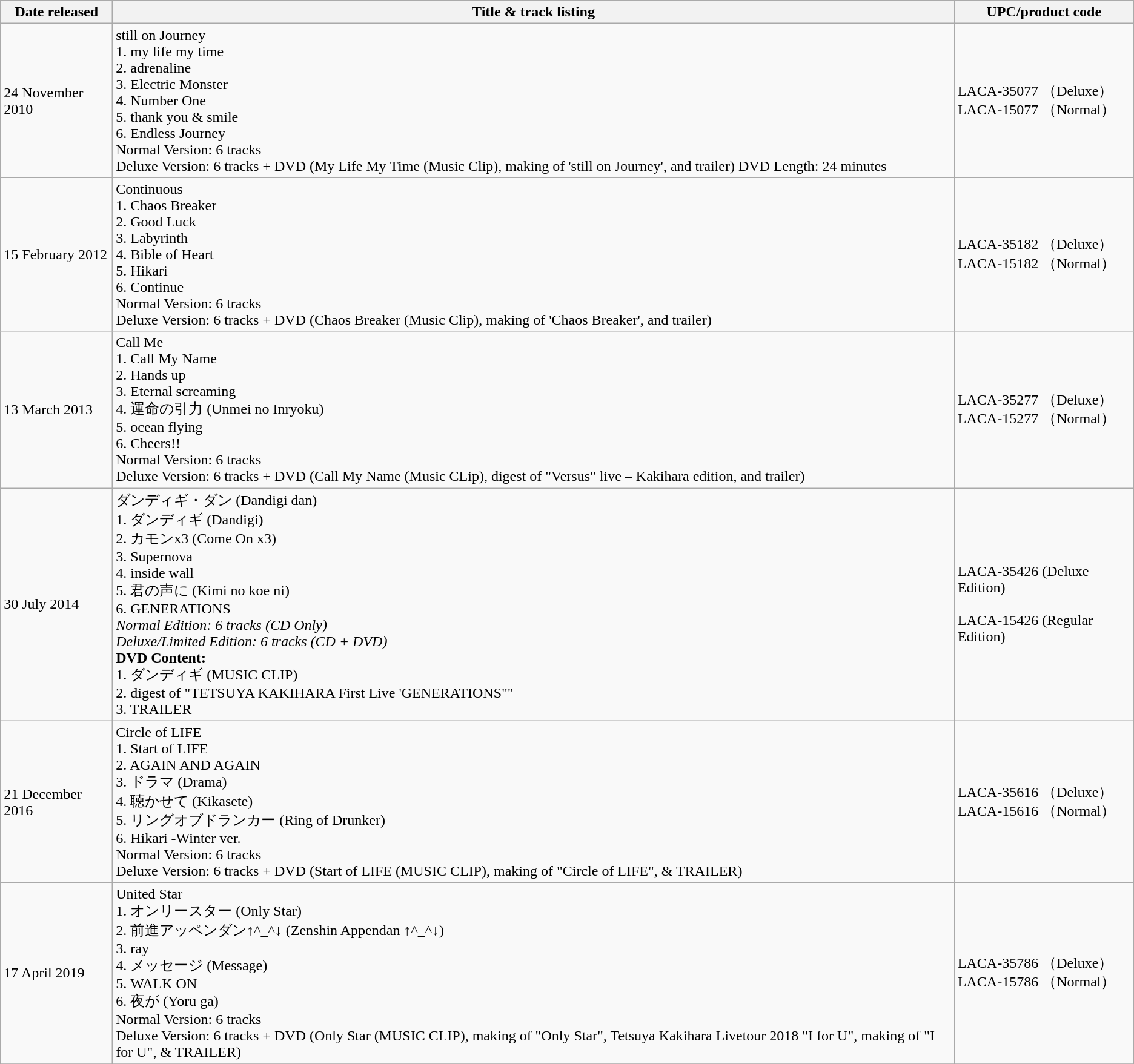<table class=wikitable>
<tr>
<th>Date released</th>
<th>Title & track listing</th>
<th>UPC/product code</th>
</tr>
<tr>
<td>24 November 2010</td>
<td>still on Journey<br> 1. my life my time <br> 2. adrenaline <br> 3. Electric Monster <br> 4. Number One <br> 5. thank you & smile <br> 6. Endless Journey <br> Normal Version: 6 tracks <br> Deluxe Version: 6 tracks + DVD (My Life My Time (Music Clip), making of 'still on Journey', and trailer) DVD Length: 24 minutes <br></td>
<td>LACA-35077 （Deluxe）<br>LACA-15077 （Normal）</td>
</tr>
<tr>
<td>15 February 2012</td>
<td>Continuous<br> 1. Chaos Breaker <br> 2. Good Luck <br> 3. Labyrinth <br> 4. Bible of Heart <br> 5. Hikari <br> 6. Continue <br> Normal Version: 6 tracks <br> Deluxe Version: 6 tracks + DVD (Chaos Breaker (Music Clip), making of 'Chaos Breaker', and trailer) <br></td>
<td>LACA-35182 （Deluxe）<br> LACA-15182 （Normal）</td>
</tr>
<tr>
<td>13 March 2013</td>
<td>Call Me<br> 1. Call My Name <br> 2. Hands up <br> 3. Eternal screaming <br> 4. 運命の引力 (Unmei no Inryoku) <br> 5. ocean flying <br> 6. Cheers!! <br> Normal Version: 6 tracks <br> Deluxe Version: 6 tracks + DVD (Call My Name (Music CLip), digest of "Versus" live – Kakihara edition, and trailer) <br></td>
<td>LACA-35277 （Deluxe）<br> LACA-15277 （Normal）</td>
</tr>
<tr>
<td>30 July 2014</td>
<td>ダンディギ・ダン (Dandigi dan) <br> 1. ダンディギ (Dandigi)<br> 2. カモンx3 (Come On x3) <br> 3. Supernova <br> 4. inside wall <br> 5. 君の声に (Kimi no koe ni) <br> 6. GENERATIONS<br> <em>Normal Edition: 6 tracks (CD Only)<br> Deluxe/Limited Edition: 6 tracks (CD + DVD)<br></em> <strong>DVD Content:</strong><br> 1. ダンディギ (MUSIC CLIP)<br> 2. digest of "TETSUYA KAKIHARA First Live 'GENERATIONS""<br> 3. TRAILER<br></td>
<td>LACA-35426 (Deluxe Edition)<br><br>LACA-15426 (Regular Edition)<br></td>
</tr>
<tr>
<td>21 December 2016</td>
<td>Circle of LIFE<br> 1. Start of LIFE <br> 2. AGAIN AND AGAIN <br> 3. ドラマ (Drama) <br> 4. 聴かせて (Kikasete) <br> 5. リングオブドランカー (Ring of Drunker)<br> 6. Hikari -Winter ver. <br> Normal Version: 6 tracks <br> Deluxe Version: 6 tracks + DVD (Start of LIFE (MUSIC CLIP), making of "Circle of LIFE", & TRAILER) <br></td>
<td>LACA-35616 （Deluxe）<br> LACA-15616 （Normal）</td>
</tr>
<tr>
<td>17 April 2019</td>
<td>United Star<br> 1. オンリースター (Only Star) <br> 2. 前進アッペンダン↑^_^↓ (Zenshin Appendan ↑^_^↓) <br> 3. ray <br> 4. メッセージ (Message) <br> 5. WALK ON <br> 6. 夜が (Yoru ga) <br> Normal Version: 6 tracks <br> Deluxe Version: 6 tracks + DVD (Only Star (MUSIC CLIP), making of "Only Star", Tetsuya Kakihara Livetour 2018 "I for U", making of "I for U", & TRAILER) <br></td>
<td>LACA-35786 （Deluxe）<br> LACA-15786 （Normal）</td>
</tr>
<tr>
</tr>
</table>
